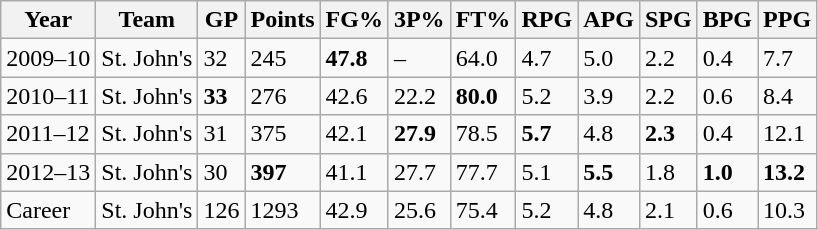<table class="wikitable">
<tr>
<th>Year</th>
<th>Team</th>
<th>GP</th>
<th>Points</th>
<th>FG%</th>
<th>3P%</th>
<th>FT%</th>
<th>RPG</th>
<th>APG</th>
<th>SPG</th>
<th>BPG</th>
<th>PPG</th>
</tr>
<tr>
<td>2009–10</td>
<td>St. John's</td>
<td>32</td>
<td>245</td>
<td><strong>47.8</strong></td>
<td>–</td>
<td>64.0</td>
<td>4.7</td>
<td>5.0</td>
<td>2.2</td>
<td>0.4</td>
<td>7.7</td>
</tr>
<tr>
<td>2010–11</td>
<td>St. John's</td>
<td><strong>33</strong></td>
<td>276</td>
<td>42.6</td>
<td>22.2</td>
<td><strong>80.0</strong></td>
<td>5.2</td>
<td>3.9</td>
<td>2.2</td>
<td>0.6</td>
<td>8.4</td>
</tr>
<tr>
<td>2011–12</td>
<td>St. John's</td>
<td>31</td>
<td>375</td>
<td>42.1</td>
<td><strong>27.9</strong></td>
<td>78.5</td>
<td><strong>5.7</strong></td>
<td>4.8</td>
<td><strong>2.3</strong></td>
<td>0.4</td>
<td>12.1</td>
</tr>
<tr>
<td>2012–13</td>
<td>St. John's</td>
<td>30</td>
<td><strong>397</strong></td>
<td>41.1</td>
<td>27.7</td>
<td>77.7</td>
<td>5.1</td>
<td><strong>5.5</strong></td>
<td>1.8</td>
<td><strong>1.0</strong></td>
<td><strong>13.2</strong></td>
</tr>
<tr>
<td>Career</td>
<td>St. John's</td>
<td>126</td>
<td>1293</td>
<td>42.9</td>
<td>25.6</td>
<td>75.4</td>
<td>5.2</td>
<td>4.8</td>
<td>2.1</td>
<td>0.6</td>
<td>10.3</td>
</tr>
</table>
